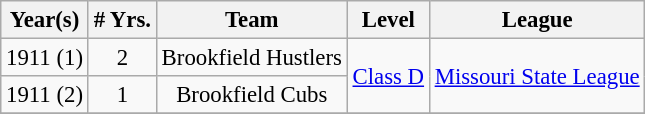<table class="wikitable" style="text-align:center; font-size: 95%;">
<tr>
<th>Year(s)</th>
<th># Yrs.</th>
<th>Team</th>
<th>Level</th>
<th>League</th>
</tr>
<tr>
<td>1911 (1)</td>
<td>2</td>
<td>Brookfield Hustlers</td>
<td rowspan=2><a href='#'>Class D</a></td>
<td rowspan=2><a href='#'>Missouri State League</a></td>
</tr>
<tr>
<td>1911 (2)</td>
<td>1</td>
<td>Brookfield Cubs</td>
</tr>
<tr>
</tr>
</table>
